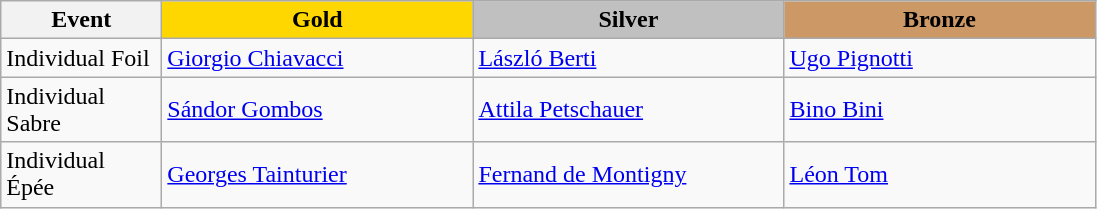<table class="wikitable">
<tr>
<th width="100">Event</th>
<th style="background-color:gold;" width="200"> Gold</th>
<th style="background-color:silver;" width="200"> Silver</th>
<th style="background-color:#CC9966;" width="200"> Bronze</th>
</tr>
<tr>
<td>Individual Foil</td>
<td> <a href='#'>Giorgio Chiavacci</a></td>
<td> <a href='#'>László Berti</a></td>
<td> <a href='#'>Ugo Pignotti</a></td>
</tr>
<tr>
<td>Individual Sabre</td>
<td> <a href='#'>Sándor Gombos</a></td>
<td> <a href='#'>Attila Petschauer</a></td>
<td> <a href='#'>Bino Bini</a></td>
</tr>
<tr>
<td>Individual Épée</td>
<td> <a href='#'>Georges Tainturier</a></td>
<td> <a href='#'>Fernand de Montigny</a></td>
<td> <a href='#'>Léon Tom</a></td>
</tr>
</table>
